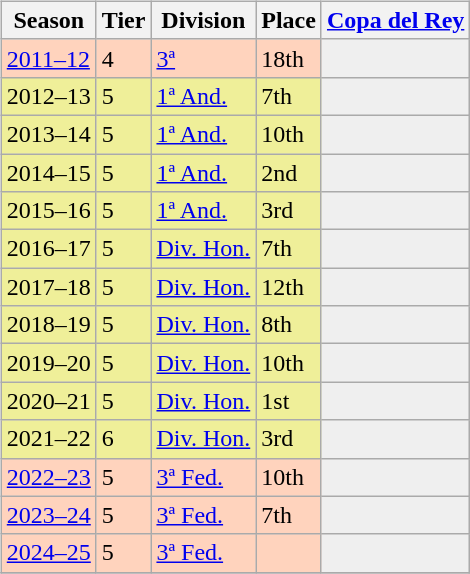<table>
<tr>
<td valign="top" width=0%><br><table class="wikitable">
<tr style="background:#f0f6fa;">
<th>Season</th>
<th>Tier</th>
<th>Division</th>
<th>Place</th>
<th><a href='#'>Copa del Rey</a></th>
</tr>
<tr>
<td style="background:#FFD3BD;"><a href='#'>2011–12</a></td>
<td style="background:#FFD3BD;">4</td>
<td style="background:#FFD3BD;"><a href='#'>3ª</a></td>
<td style="background:#FFD3BD;">18th</td>
<td style="background:#efefef;"></td>
</tr>
<tr>
<td style="background:#EFEF99;">2012–13</td>
<td style="background:#EFEF99;">5</td>
<td style="background:#EFEF99;"><a href='#'>1ª And.</a></td>
<td style="background:#EFEF99;">7th</td>
<th style="background:#efefef;"></th>
</tr>
<tr>
<td style="background:#EFEF99;">2013–14</td>
<td style="background:#EFEF99;">5</td>
<td style="background:#EFEF99;"><a href='#'>1ª And.</a></td>
<td style="background:#EFEF99;">10th</td>
<th style="background:#efefef;"></th>
</tr>
<tr>
<td style="background:#EFEF99;">2014–15</td>
<td style="background:#EFEF99;">5</td>
<td style="background:#EFEF99;"><a href='#'>1ª And.</a></td>
<td style="background:#EFEF99;">2nd</td>
<th style="background:#efefef;"></th>
</tr>
<tr>
<td style="background:#EFEF99;">2015–16</td>
<td style="background:#EFEF99;">5</td>
<td style="background:#EFEF99;"><a href='#'>1ª And.</a></td>
<td style="background:#EFEF99;">3rd</td>
<th style="background:#efefef;"></th>
</tr>
<tr>
<td style="background:#EFEF99;">2016–17</td>
<td style="background:#EFEF99;">5</td>
<td style="background:#EFEF99;"><a href='#'>Div. Hon.</a></td>
<td style="background:#EFEF99;">7th</td>
<th style="background:#efefef;"></th>
</tr>
<tr>
<td style="background:#EFEF99;">2017–18</td>
<td style="background:#EFEF99;">5</td>
<td style="background:#EFEF99;"><a href='#'>Div. Hon.</a></td>
<td style="background:#EFEF99;">12th</td>
<th style="background:#efefef;"></th>
</tr>
<tr>
<td style="background:#EFEF99;">2018–19</td>
<td style="background:#EFEF99;">5</td>
<td style="background:#EFEF99;"><a href='#'>Div. Hon.</a></td>
<td style="background:#EFEF99;">8th</td>
<th style="background:#efefef;"></th>
</tr>
<tr>
<td style="background:#EFEF99;">2019–20</td>
<td style="background:#EFEF99;">5</td>
<td style="background:#EFEF99;"><a href='#'>Div. Hon.</a></td>
<td style="background:#EFEF99;">10th</td>
<th style="background:#efefef;"></th>
</tr>
<tr>
<td style="background:#EFEF99;">2020–21</td>
<td style="background:#EFEF99;">5</td>
<td style="background:#EFEF99;"><a href='#'>Div. Hon.</a></td>
<td style="background:#EFEF99;">1st</td>
<th style="background:#efefef;"></th>
</tr>
<tr>
<td style="background:#EFEF99;">2021–22</td>
<td style="background:#EFEF99;">6</td>
<td style="background:#EFEF99;"><a href='#'>Div. Hon.</a></td>
<td style="background:#EFEF99;">3rd</td>
<th style="background:#efefef;"></th>
</tr>
<tr>
<td style="background:#FFD3BD;"><a href='#'>2022–23</a></td>
<td style="background:#FFD3BD;">5</td>
<td style="background:#FFD3BD;"><a href='#'>3ª Fed.</a></td>
<td style="background:#FFD3BD;">10th</td>
<td style="background:#efefef;"></td>
</tr>
<tr>
<td style="background:#FFD3BD;"><a href='#'>2023–24</a></td>
<td style="background:#FFD3BD;">5</td>
<td style="background:#FFD3BD;"><a href='#'>3ª Fed.</a></td>
<td style="background:#FFD3BD;">7th</td>
<td style="background:#efefef;"></td>
</tr>
<tr>
<td style="background:#FFD3BD;"><a href='#'>2024–25</a></td>
<td style="background:#FFD3BD;">5</td>
<td style="background:#FFD3BD;"><a href='#'>3ª Fed.</a></td>
<td style="background:#FFD3BD;"></td>
<td style="background:#efefef;"></td>
</tr>
<tr>
</tr>
</table>
</td>
</tr>
</table>
